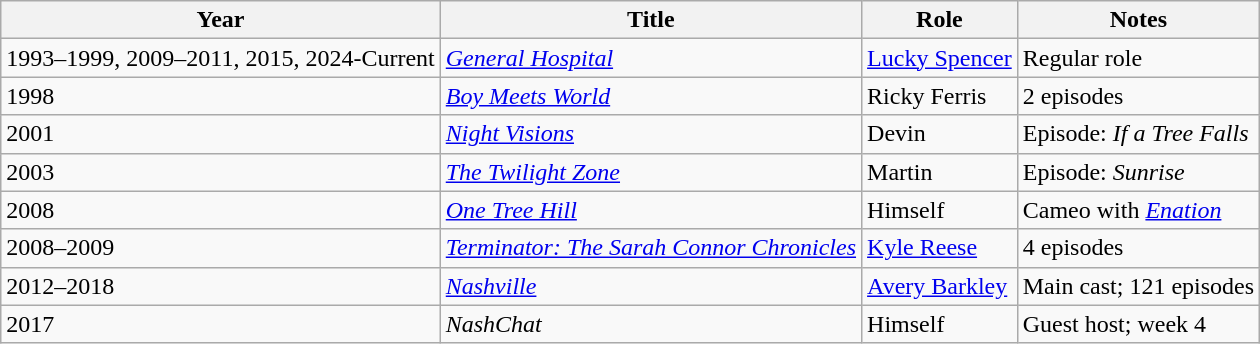<table class="wikitable sortable">
<tr>
<th>Year</th>
<th>Title</th>
<th>Role</th>
<th>Notes</th>
</tr>
<tr>
<td>1993–1999, 2009–2011, 2015, 2024-Current</td>
<td><em><a href='#'>General Hospital</a></em></td>
<td><a href='#'>Lucky Spencer</a></td>
<td>Regular role</td>
</tr>
<tr>
<td>1998</td>
<td><em><a href='#'>Boy Meets World</a></em></td>
<td>Ricky Ferris</td>
<td>2 episodes</td>
</tr>
<tr>
<td>2001</td>
<td><em><a href='#'>Night Visions</a></em></td>
<td>Devin</td>
<td>Episode: <em>If a Tree Falls</em></td>
</tr>
<tr>
<td>2003</td>
<td><em><a href='#'>The Twilight Zone</a></em></td>
<td>Martin</td>
<td>Episode: <em>Sunrise</em></td>
</tr>
<tr>
<td>2008</td>
<td><em><a href='#'>One Tree Hill</a></em></td>
<td>Himself</td>
<td>Cameo with <em><a href='#'>Enation</a></em></td>
</tr>
<tr>
<td>2008–2009</td>
<td><em><a href='#'>Terminator: The Sarah Connor Chronicles</a></em></td>
<td><a href='#'>Kyle Reese</a></td>
<td>4 episodes</td>
</tr>
<tr>
<td>2012–2018</td>
<td><em><a href='#'>Nashville</a></em></td>
<td><a href='#'>Avery Barkley</a></td>
<td>Main cast; 121 episodes</td>
</tr>
<tr>
<td>2017</td>
<td><em>NashChat</em></td>
<td>Himself</td>
<td>Guest host; week 4</td>
</tr>
</table>
